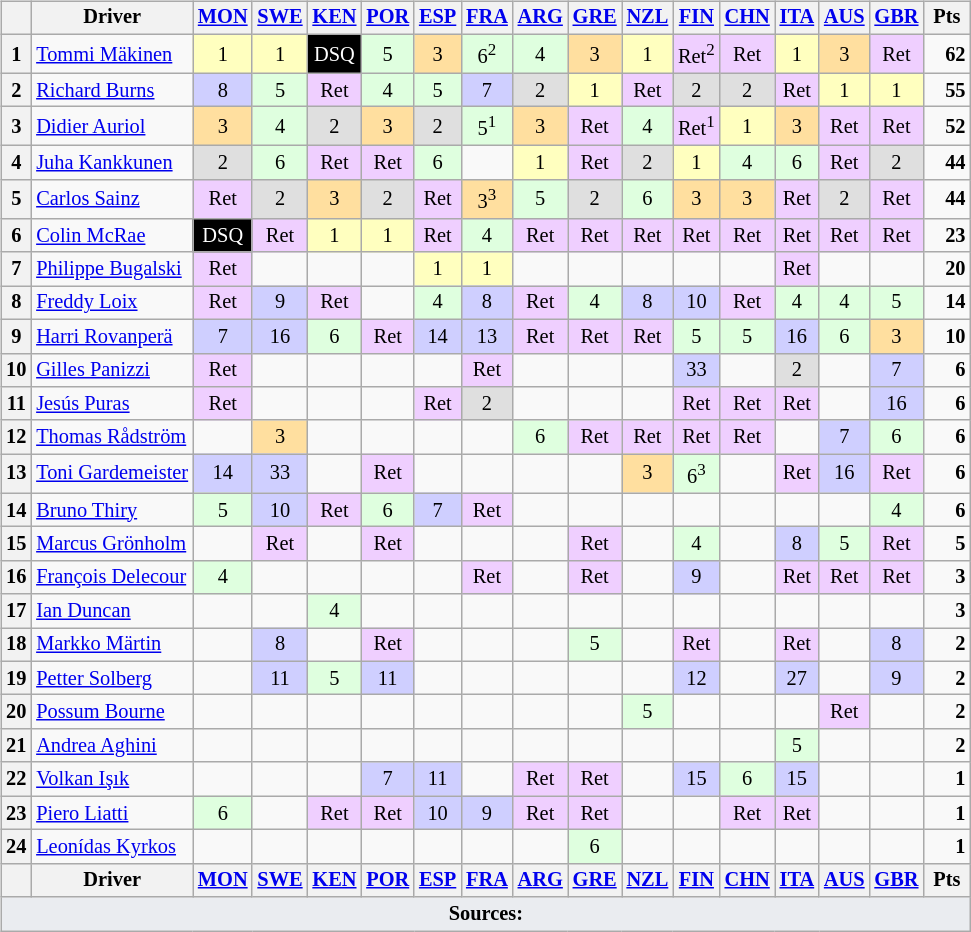<table>
<tr>
<td><br><table class="wikitable" style="font-size: 85%; text-align: center;">
<tr valign="top">
<th valign="middle"></th>
<th valign="middle">Driver</th>
<th><a href='#'>MON</a><br></th>
<th><a href='#'>SWE</a><br></th>
<th><a href='#'>KEN</a><br></th>
<th><a href='#'>POR</a><br></th>
<th><a href='#'>ESP</a><br></th>
<th><a href='#'>FRA</a><br></th>
<th><a href='#'>ARG</a><br></th>
<th><a href='#'>GRE</a><br></th>
<th><a href='#'>NZL</a><br></th>
<th><a href='#'>FIN</a><br></th>
<th><a href='#'>CHN</a><br></th>
<th><a href='#'>ITA</a><br></th>
<th><a href='#'>AUS</a><br></th>
<th><a href='#'>GBR</a><br></th>
<th valign="middle"> Pts </th>
</tr>
<tr>
<th>1</th>
<td align=left> <a href='#'>Tommi Mäkinen</a></td>
<td style="background:#ffffbf;">1</td>
<td style="background:#ffffbf;">1</td>
<td style="background:#000000; color:#ffffff">DSQ</td>
<td style="background:#dfffdf;">5</td>
<td style="background:#ffdf9f;">3</td>
<td style="background:#dfffdf;">6<sup>2</sup></td>
<td style="background:#dfffdf;">4</td>
<td style="background:#ffdf9f;">3</td>
<td style="background:#ffffbf;">1</td>
<td style="background:#efcfff;">Ret<sup>2</sup></td>
<td style="background:#efcfff;">Ret</td>
<td style="background:#ffffbf;">1</td>
<td style="background:#ffdf9f;">3</td>
<td style="background:#efcfff;">Ret</td>
<td align="right"><strong>62</strong></td>
</tr>
<tr>
<th>2</th>
<td align=left> <a href='#'>Richard Burns</a></td>
<td style="background:#cfcfff;">8</td>
<td style="background:#dfffdf;">5</td>
<td style="background:#efcfff;">Ret</td>
<td style="background:#dfffdf;">4</td>
<td style="background:#dfffdf;">5</td>
<td style="background:#cfcfff;">7</td>
<td style="background:#dfdfdf;">2</td>
<td style="background:#ffffbf;">1</td>
<td style="background:#efcfff;">Ret</td>
<td style="background:#dfdfdf;">2</td>
<td style="background:#dfdfdf;">2</td>
<td style="background:#efcfff;">Ret</td>
<td style="background:#ffffbf;">1</td>
<td style="background:#ffffbf;">1</td>
<td align="right"><strong>55</strong></td>
</tr>
<tr>
<th>3</th>
<td align=left> <a href='#'>Didier Auriol</a></td>
<td style="background:#ffdf9f;">3</td>
<td style="background:#dfffdf;">4</td>
<td style="background:#dfdfdf;">2</td>
<td style="background:#ffdf9f;">3</td>
<td style="background:#dfdfdf;">2</td>
<td style="background:#dfffdf;">5<sup>1</sup></td>
<td style="background:#ffdf9f;">3</td>
<td style="background:#efcfff;">Ret</td>
<td style="background:#dfffdf;">4</td>
<td style="background:#efcfff;">Ret<sup>1</sup></td>
<td style="background:#ffffbf;">1</td>
<td style="background:#ffdf9f;">3</td>
<td style="background:#efcfff;">Ret</td>
<td style="background:#efcfff;">Ret</td>
<td align="right"><strong>52</strong></td>
</tr>
<tr>
<th>4</th>
<td align=left> <a href='#'>Juha Kankkunen</a></td>
<td style="background:#dfdfdf;">2</td>
<td style="background:#dfffdf;">6</td>
<td style="background:#efcfff;">Ret</td>
<td style="background:#efcfff;">Ret</td>
<td style="background:#dfffdf;">6</td>
<td></td>
<td style="background:#ffffbf;">1</td>
<td style="background:#efcfff;">Ret</td>
<td style="background:#dfdfdf;">2</td>
<td style="background:#ffffbf;">1</td>
<td style="background:#dfffdf;">4</td>
<td style="background:#dfffdf;">6</td>
<td style="background:#efcfff;">Ret</td>
<td style="background:#dfdfdf;">2</td>
<td align="right"><strong>44</strong></td>
</tr>
<tr>
<th>5</th>
<td align=left> <a href='#'>Carlos Sainz</a></td>
<td style="background:#efcfff;">Ret</td>
<td style="background:#dfdfdf;">2</td>
<td style="background:#ffdf9f;">3</td>
<td style="background:#dfdfdf;">2</td>
<td style="background:#efcfff;">Ret</td>
<td style="background:#ffdf9f;">3<sup>3</sup></td>
<td style="background:#dfffdf;">5</td>
<td style="background:#dfdfdf;">2</td>
<td style="background:#dfffdf;">6</td>
<td style="background:#ffdf9f;">3</td>
<td style="background:#ffdf9f;">3</td>
<td style="background:#efcfff;">Ret</td>
<td style="background:#dfdfdf;">2</td>
<td style="background:#efcfff;">Ret</td>
<td align="right"><strong>44</strong></td>
</tr>
<tr>
<th>6</th>
<td align=left> <a href='#'>Colin McRae</a></td>
<td style="background:#000000; color:#ffffff">DSQ</td>
<td style="background:#efcfff;">Ret</td>
<td style="background:#ffffbf;">1</td>
<td style="background:#ffffbf;">1</td>
<td style="background:#efcfff;">Ret</td>
<td style="background:#dfffdf;">4</td>
<td style="background:#efcfff;">Ret</td>
<td style="background:#efcfff;">Ret</td>
<td style="background:#efcfff;">Ret</td>
<td style="background:#efcfff;">Ret</td>
<td style="background:#efcfff;">Ret</td>
<td style="background:#efcfff;">Ret</td>
<td style="background:#efcfff;">Ret</td>
<td style="background:#efcfff;">Ret</td>
<td align="right"><strong>23</strong></td>
</tr>
<tr>
<th>7</th>
<td align=left> <a href='#'>Philippe Bugalski</a></td>
<td style="background:#efcfff;">Ret</td>
<td></td>
<td></td>
<td></td>
<td style="background:#ffffbf;">1</td>
<td style="background:#ffffbf;">1</td>
<td></td>
<td></td>
<td></td>
<td></td>
<td></td>
<td style="background:#efcfff;">Ret</td>
<td></td>
<td></td>
<td align="right"><strong>20</strong></td>
</tr>
<tr>
<th>8</th>
<td align=left> <a href='#'>Freddy Loix</a></td>
<td style="background:#efcfff;">Ret</td>
<td style="background:#cfcfff;">9</td>
<td style="background:#efcfff;">Ret</td>
<td></td>
<td style="background:#dfffdf;">4</td>
<td style="background:#cfcfff;">8</td>
<td style="background:#efcfff;">Ret</td>
<td style="background:#dfffdf;">4</td>
<td style="background:#cfcfff;">8</td>
<td style="background:#cfcfff;">10</td>
<td style="background:#efcfff;">Ret</td>
<td style="background:#dfffdf;">4</td>
<td style="background:#dfffdf;">4</td>
<td style="background:#dfffdf;">5</td>
<td align="right"><strong>14</strong></td>
</tr>
<tr>
<th>9</th>
<td align=left> <a href='#'>Harri Rovanperä</a></td>
<td style="background:#cfcfff;">7</td>
<td style="background:#cfcfff;">16</td>
<td style="background:#dfffdf;">6</td>
<td style="background:#efcfff;">Ret</td>
<td style="background:#cfcfff;">14</td>
<td style="background:#cfcfff;">13</td>
<td style="background:#efcfff;">Ret</td>
<td style="background:#efcfff;">Ret</td>
<td style="background:#efcfff;">Ret</td>
<td style="background:#dfffdf;">5</td>
<td style="background:#dfffdf;">5</td>
<td style="background:#cfcfff;">16</td>
<td style="background:#dfffdf;">6</td>
<td style="background:#ffdf9f;">3</td>
<td align="right"><strong>10</strong></td>
</tr>
<tr>
<th>10</th>
<td align=left> <a href='#'>Gilles Panizzi</a></td>
<td style="background:#efcfff;">Ret</td>
<td></td>
<td></td>
<td></td>
<td></td>
<td style="background:#efcfff;">Ret</td>
<td></td>
<td></td>
<td></td>
<td style="background:#cfcfff;">33</td>
<td></td>
<td style="background:#dfdfdf;">2</td>
<td></td>
<td style="background:#cfcfff;">7</td>
<td align="right"><strong>6</strong></td>
</tr>
<tr>
<th>11</th>
<td align=left> <a href='#'>Jesús Puras</a></td>
<td style="background:#efcfff;">Ret</td>
<td></td>
<td></td>
<td></td>
<td style="background:#efcfff;">Ret</td>
<td style="background:#dfdfdf;">2</td>
<td></td>
<td></td>
<td></td>
<td style="background:#efcfff;">Ret</td>
<td style="background:#efcfff;">Ret</td>
<td style="background:#efcfff;">Ret</td>
<td></td>
<td style="background:#cfcfff;">16</td>
<td align="right"><strong>6</strong></td>
</tr>
<tr>
<th>12</th>
<td align=left nowrap> <a href='#'>Thomas Rådström</a></td>
<td></td>
<td style="background:#ffdf9f;">3</td>
<td></td>
<td></td>
<td></td>
<td></td>
<td style="background:#dfffdf;">6</td>
<td style="background:#efcfff;">Ret</td>
<td style="background:#efcfff;">Ret</td>
<td style="background:#efcfff;">Ret</td>
<td style="background:#efcfff;">Ret</td>
<td></td>
<td style="background:#cfcfff;">7</td>
<td style="background:#dfffdf;">6</td>
<td align="right"><strong>6</strong></td>
</tr>
<tr>
<th>13</th>
<td align=left nowrap> <a href='#'>Toni Gardemeister</a></td>
<td style="background:#cfcfff;">14</td>
<td style="background:#cfcfff;">33</td>
<td></td>
<td style="background:#efcfff;">Ret</td>
<td></td>
<td></td>
<td></td>
<td></td>
<td style="background:#ffdf9f;">3</td>
<td style="background:#dfffdf;">6<sup>3</sup></td>
<td></td>
<td style="background:#efcfff;">Ret</td>
<td style="background:#cfcfff;">16</td>
<td style="background:#efcfff;">Ret</td>
<td align="right"><strong>6</strong></td>
</tr>
<tr>
<th>14</th>
<td align=left> <a href='#'>Bruno Thiry</a></td>
<td style="background:#dfffdf;">5</td>
<td style="background:#cfcfff;">10</td>
<td style="background:#efcfff;">Ret</td>
<td style="background:#dfffdf;">6</td>
<td style="background:#cfcfff;">7</td>
<td style="background:#efcfff;">Ret</td>
<td></td>
<td></td>
<td></td>
<td></td>
<td></td>
<td></td>
<td></td>
<td style="background:#dfffdf;">4</td>
<td align="right"><strong>6</strong></td>
</tr>
<tr>
<th>15</th>
<td align=left> <a href='#'>Marcus Grönholm</a></td>
<td></td>
<td style="background:#efcfff;">Ret</td>
<td></td>
<td style="background:#efcfff;">Ret</td>
<td></td>
<td></td>
<td></td>
<td style="background:#efcfff;">Ret</td>
<td></td>
<td style="background:#dfffdf;">4</td>
<td></td>
<td style="background:#cfcfff;">8</td>
<td style="background:#dfffdf;">5</td>
<td style="background:#efcfff;">Ret</td>
<td align="right"><strong>5</strong></td>
</tr>
<tr>
<th>16</th>
<td align=left> <a href='#'>François Delecour</a></td>
<td style="background:#dfffdf;">4</td>
<td></td>
<td></td>
<td></td>
<td></td>
<td style="background:#efcfff;">Ret</td>
<td></td>
<td style="background:#efcfff;">Ret</td>
<td></td>
<td style="background:#cfcfff;">9</td>
<td></td>
<td style="background:#efcfff;">Ret</td>
<td style="background:#efcfff;">Ret</td>
<td style="background:#efcfff;">Ret</td>
<td align="right"><strong>3</strong></td>
</tr>
<tr>
<th>17</th>
<td align=left> <a href='#'>Ian Duncan</a></td>
<td></td>
<td></td>
<td style="background:#dfffdf;">4</td>
<td></td>
<td></td>
<td></td>
<td></td>
<td></td>
<td></td>
<td></td>
<td></td>
<td></td>
<td></td>
<td></td>
<td align="right"><strong>3</strong></td>
</tr>
<tr>
<th>18</th>
<td align=left> <a href='#'>Markko Märtin</a></td>
<td></td>
<td style="background:#cfcfff;">8</td>
<td></td>
<td style="background:#efcfff;">Ret</td>
<td></td>
<td></td>
<td></td>
<td style="background:#dfffdf;">5</td>
<td></td>
<td style="background:#efcfff;">Ret</td>
<td></td>
<td style="background:#efcfff;">Ret</td>
<td></td>
<td style="background:#cfcfff;">8</td>
<td align="right"><strong>2</strong></td>
</tr>
<tr>
<th>19</th>
<td align=left> <a href='#'>Petter Solberg</a></td>
<td></td>
<td style="background:#cfcfff;">11</td>
<td style="background:#dfffdf;">5</td>
<td style="background:#cfcfff;">11</td>
<td></td>
<td></td>
<td></td>
<td></td>
<td></td>
<td style="background:#cfcfff;">12</td>
<td></td>
<td style="background:#cfcfff;">27</td>
<td></td>
<td style="background:#cfcfff;">9</td>
<td align="right"><strong>2</strong></td>
</tr>
<tr>
<th>20</th>
<td align=left> <a href='#'>Possum Bourne</a></td>
<td></td>
<td></td>
<td></td>
<td></td>
<td></td>
<td></td>
<td></td>
<td></td>
<td style="background:#dfffdf;">5</td>
<td></td>
<td></td>
<td></td>
<td style="background:#efcfff;">Ret</td>
<td></td>
<td align="right"><strong>2</strong></td>
</tr>
<tr>
<th>21</th>
<td align=left> <a href='#'>Andrea Aghini</a></td>
<td></td>
<td></td>
<td></td>
<td></td>
<td></td>
<td></td>
<td></td>
<td></td>
<td></td>
<td></td>
<td></td>
<td style="background:#dfffdf;">5</td>
<td></td>
<td></td>
<td align="right"><strong>2</strong></td>
</tr>
<tr>
<th>22</th>
<td align=left> <a href='#'>Volkan Işık</a></td>
<td></td>
<td></td>
<td></td>
<td style="background:#cfcfff;">7</td>
<td style="background:#cfcfff;">11</td>
<td></td>
<td style="background:#efcfff;">Ret</td>
<td style="background:#efcfff;">Ret</td>
<td></td>
<td style="background:#cfcfff;">15</td>
<td style="background:#dfffdf;">6</td>
<td style="background:#cfcfff;">15</td>
<td></td>
<td></td>
<td align="right"><strong>1</strong></td>
</tr>
<tr>
<th>23</th>
<td align=left> <a href='#'>Piero Liatti</a></td>
<td style="background:#dfffdf;">6</td>
<td></td>
<td style="background:#efcfff;">Ret</td>
<td style="background:#efcfff;">Ret</td>
<td style="background:#cfcfff;">10</td>
<td style="background:#cfcfff;">9</td>
<td style="background:#efcfff;">Ret</td>
<td style="background:#efcfff;">Ret</td>
<td></td>
<td></td>
<td style="background:#efcfff;">Ret</td>
<td style="background:#efcfff;">Ret</td>
<td></td>
<td></td>
<td align="right"><strong>1</strong></td>
</tr>
<tr>
<th>24</th>
<td align=left> <a href='#'>Leonídas Kyrkos</a></td>
<td></td>
<td></td>
<td></td>
<td></td>
<td></td>
<td></td>
<td></td>
<td style="background:#dfffdf;">6</td>
<td></td>
<td></td>
<td></td>
<td></td>
<td></td>
<td></td>
<td align="right"><strong>1</strong></td>
</tr>
<tr valign="top">
<th valign="middle"></th>
<th valign="middle">Driver</th>
<th><a href='#'>MON</a><br></th>
<th><a href='#'>SWE</a><br></th>
<th><a href='#'>KEN</a><br></th>
<th><a href='#'>POR</a><br></th>
<th><a href='#'>ESP</a><br></th>
<th><a href='#'>FRA</a><br></th>
<th><a href='#'>ARG</a><br></th>
<th><a href='#'>GRE</a><br></th>
<th><a href='#'>NZL</a><br></th>
<th><a href='#'>FIN</a><br></th>
<th><a href='#'>CHN</a><br></th>
<th><a href='#'>ITA</a><br></th>
<th><a href='#'>AUS</a><br></th>
<th><a href='#'>GBR</a><br></th>
<th valign="middle"> Pts </th>
</tr>
<tr>
<td colspan="17" style="background-color:#EAECF0;text-align:center"><strong>Sources:</strong></td>
</tr>
</table>
</td>
<td valign="top"><br></td>
</tr>
</table>
